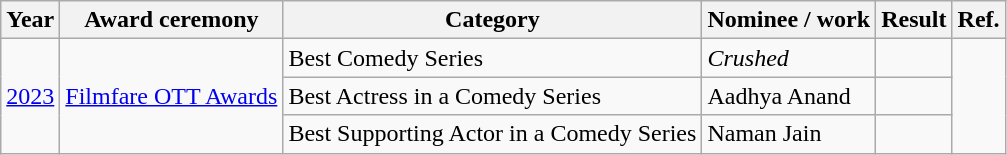<table class="wikitable">
<tr>
<th>Year</th>
<th>Award ceremony</th>
<th>Category</th>
<th>Nominee / work</th>
<th>Result</th>
<th>Ref.</th>
</tr>
<tr>
<td rowspan="3"><a href='#'>2023</a></td>
<td rowspan="3"><a href='#'>Filmfare OTT Awards</a></td>
<td>Best Comedy Series</td>
<td><em>Crushed</em></td>
<td></td>
<td rowspan="3"></td>
</tr>
<tr>
<td>Best Actress in a Comedy Series</td>
<td>Aadhya Anand</td>
<td></td>
</tr>
<tr>
<td>Best Supporting Actor in a Comedy Series</td>
<td>Naman Jain</td>
<td></td>
</tr>
</table>
